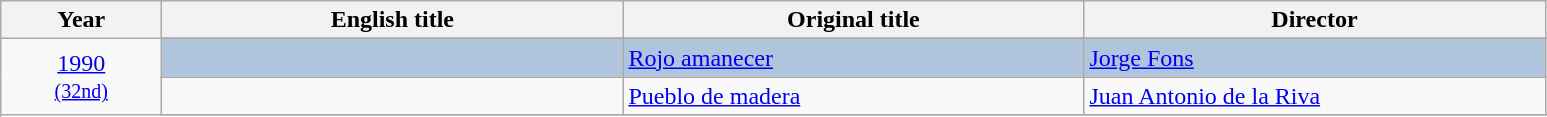<table class="wikitable">
<tr>
<th width="100"><strong>Year</strong></th>
<th width="300"><strong>English title</strong></th>
<th width="300"><strong>Original title</strong></th>
<th width="300"><strong>Director</strong></th>
</tr>
<tr>
<td rowspan="6" style="text-align:center;"><a href='#'>1990</a><br><small><a href='#'>(32nd)</a></small></td>
</tr>
<tr style="background:#B0C4DE;">
<td></td>
<td><a href='#'>Rojo amanecer</a></td>
<td><a href='#'>Jorge Fons</a></td>
</tr>
<tr>
<td></td>
<td><a href='#'>Pueblo de madera</a></td>
<td><a href='#'>Juan Antonio de la Riva</a></td>
</tr>
<tr>
</tr>
</table>
